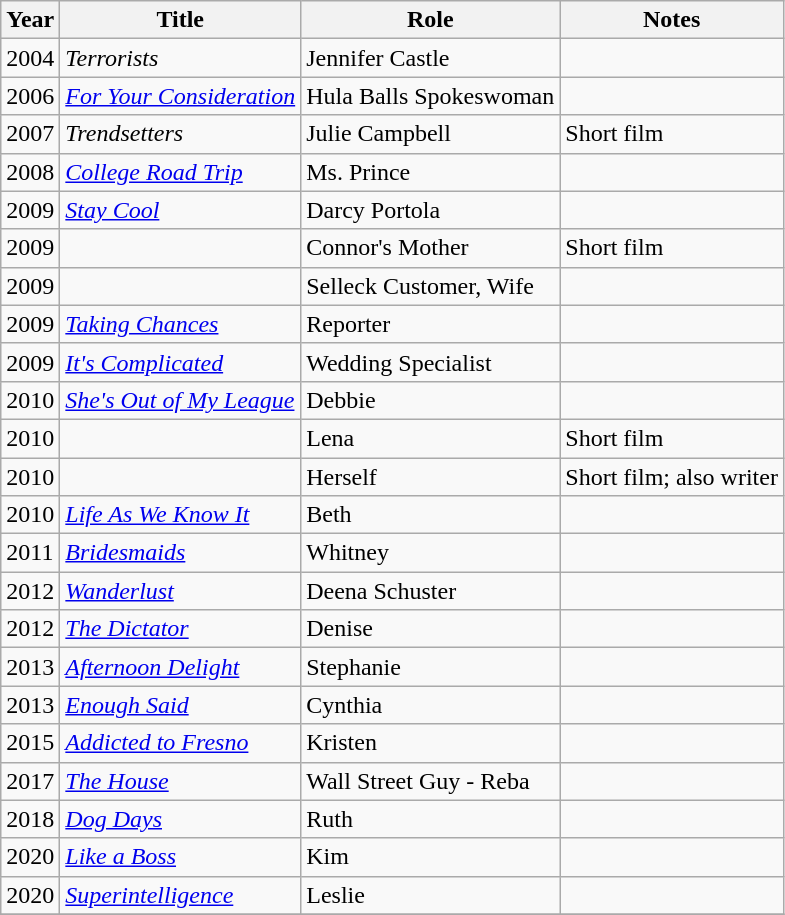<table class="wikitable sortable">
<tr>
<th>Year</th>
<th>Title</th>
<th>Role</th>
<th class="unsortable">Notes</th>
</tr>
<tr>
<td>2004</td>
<td><em>Terrorists</em></td>
<td>Jennifer Castle</td>
<td></td>
</tr>
<tr>
<td>2006</td>
<td><em><a href='#'>For Your Consideration</a></em></td>
<td>Hula Balls Spokeswoman</td>
<td></td>
</tr>
<tr>
<td>2007</td>
<td><em>Trendsetters</em></td>
<td>Julie Campbell</td>
<td>Short film</td>
</tr>
<tr>
<td>2008</td>
<td><em><a href='#'>College Road Trip</a></em></td>
<td>Ms. Prince</td>
<td></td>
</tr>
<tr>
<td>2009</td>
<td><em><a href='#'>Stay Cool</a></em></td>
<td>Darcy Portola</td>
<td></td>
</tr>
<tr>
<td>2009</td>
<td><em></em></td>
<td>Connor's Mother</td>
<td>Short film</td>
</tr>
<tr>
<td>2009</td>
<td><em></em></td>
<td>Selleck Customer, Wife</td>
<td></td>
</tr>
<tr>
<td>2009</td>
<td><em><a href='#'>Taking Chances</a></em></td>
<td>Reporter</td>
<td></td>
</tr>
<tr>
<td>2009</td>
<td><em><a href='#'>It's Complicated</a></em></td>
<td>Wedding Specialist</td>
<td></td>
</tr>
<tr>
<td>2010</td>
<td><em><a href='#'>She's Out of My League</a></em></td>
<td>Debbie</td>
<td></td>
</tr>
<tr>
<td>2010</td>
<td><em></em></td>
<td>Lena</td>
<td>Short film</td>
</tr>
<tr>
<td>2010</td>
<td><em></em></td>
<td>Herself</td>
<td>Short film; also writer</td>
</tr>
<tr>
<td>2010</td>
<td><em><a href='#'>Life As We Know It</a></em></td>
<td>Beth</td>
<td></td>
</tr>
<tr>
<td>2011</td>
<td><em><a href='#'>Bridesmaids</a></em></td>
<td>Whitney</td>
<td></td>
</tr>
<tr>
<td>2012</td>
<td><em><a href='#'>Wanderlust</a></em></td>
<td>Deena Schuster</td>
<td></td>
</tr>
<tr>
<td>2012</td>
<td><em><a href='#'>The Dictator</a></em></td>
<td>Denise</td>
<td></td>
</tr>
<tr>
<td>2013</td>
<td><em><a href='#'>Afternoon Delight</a></em></td>
<td>Stephanie</td>
<td></td>
</tr>
<tr>
<td>2013</td>
<td><em><a href='#'>Enough Said</a></em></td>
<td>Cynthia</td>
<td></td>
</tr>
<tr>
<td>2015</td>
<td><em><a href='#'>Addicted to Fresno</a></em></td>
<td>Kristen</td>
<td></td>
</tr>
<tr>
<td>2017</td>
<td><em><a href='#'>The House</a></em></td>
<td>Wall Street Guy - Reba</td>
<td></td>
</tr>
<tr>
<td>2018</td>
<td><em><a href='#'>Dog Days</a></em></td>
<td>Ruth</td>
<td></td>
</tr>
<tr>
<td>2020</td>
<td><em><a href='#'>Like a Boss</a></em></td>
<td>Kim</td>
<td></td>
</tr>
<tr>
<td>2020</td>
<td><em><a href='#'>Superintelligence</a></em></td>
<td>Leslie</td>
<td></td>
</tr>
<tr>
</tr>
</table>
